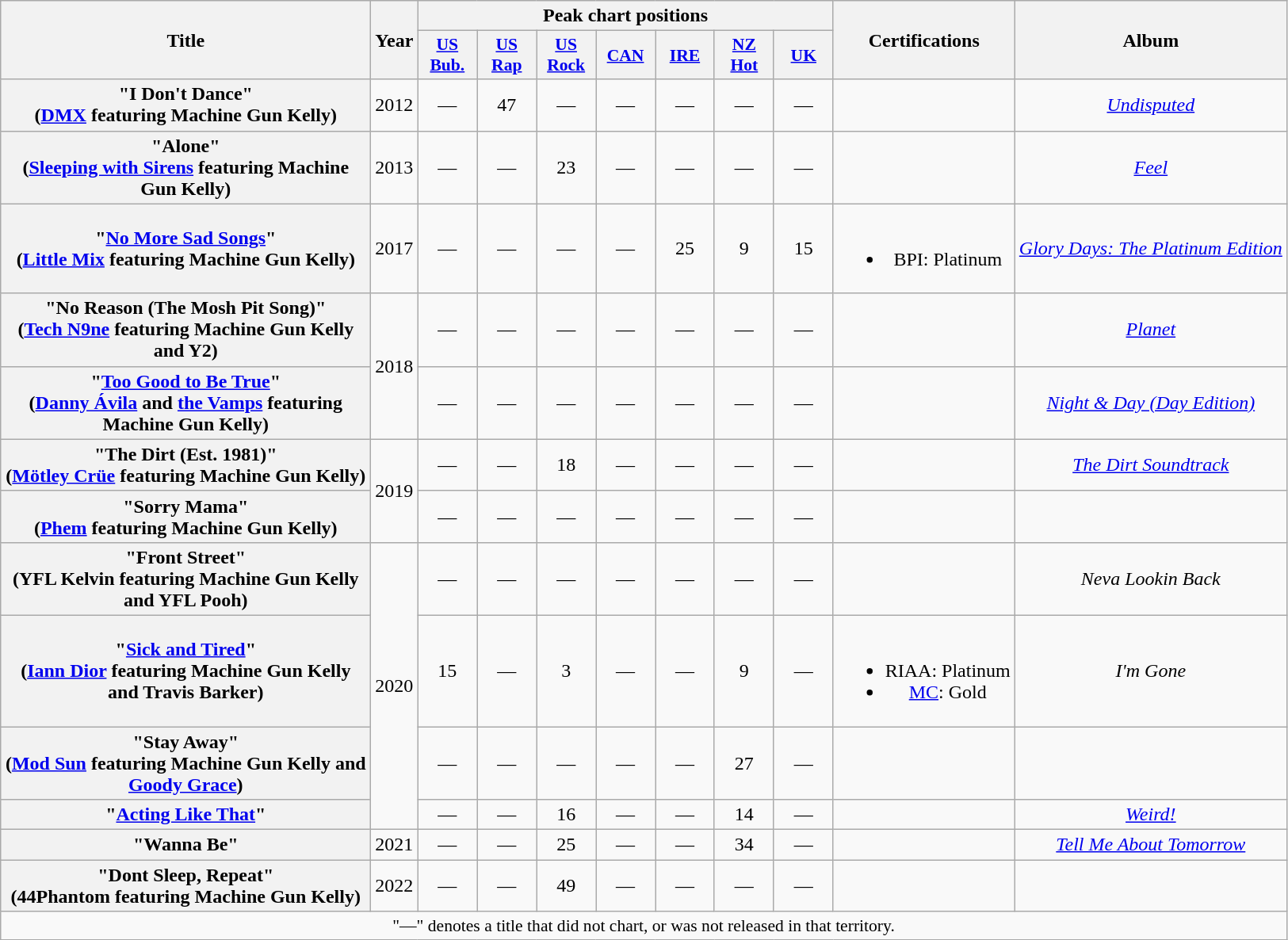<table class="wikitable plainrowheaders" style="text-align:center;">
<tr>
<th scope="col" rowspan="2" style="width:19em;">Title</th>
<th scope="col" rowspan="2">Year</th>
<th scope="col" colspan="7">Peak chart positions</th>
<th scope="col" rowspan="2">Certifications</th>
<th scope="col" rowspan="2">Album</th>
</tr>
<tr>
<th style="width:3em;font-size:90%;"><a href='#'>US<br>Bub.</a><br></th>
<th style="width:3em;font-size:90%;"><a href='#'>US<br>Rap</a><br></th>
<th style="width:3em;font-size:90%;"><a href='#'>US<br>Rock</a><br></th>
<th style="width:3em;font-size:90%;"><a href='#'>CAN</a><br></th>
<th style="width:3em;font-size:90%;"><a href='#'>IRE</a><br></th>
<th style="width:3em;font-size:90%;"><a href='#'>NZ Hot</a><br></th>
<th style="width:3em;font-size:90%;"><a href='#'>UK</a><br></th>
</tr>
<tr>
<th scope="row">"I Don't Dance"<br><span>(<a href='#'>DMX</a> featuring Machine Gun Kelly)</span></th>
<td>2012</td>
<td>—</td>
<td>47</td>
<td>—</td>
<td>—</td>
<td>—</td>
<td>—</td>
<td>—</td>
<td></td>
<td><em><a href='#'>Undisputed</a></em></td>
</tr>
<tr>
<th scope="row">"Alone"<br><span>(<a href='#'>Sleeping with Sirens</a> featuring Machine Gun Kelly)</span></th>
<td>2013</td>
<td>—</td>
<td>—</td>
<td>23</td>
<td>—</td>
<td>—</td>
<td>—</td>
<td>—</td>
<td></td>
<td><em><a href='#'>Feel</a></em></td>
</tr>
<tr>
<th scope="row">"<a href='#'>No More Sad Songs</a>"<br><span>(<a href='#'>Little Mix</a> featuring Machine Gun Kelly)</span></th>
<td>2017</td>
<td>—</td>
<td>—</td>
<td>—</td>
<td>—</td>
<td>25</td>
<td>9</td>
<td>15</td>
<td><br><ul><li>BPI: Platinum</li></ul></td>
<td><em><a href='#'>Glory Days: The Platinum Edition</a></em></td>
</tr>
<tr>
<th scope="row">"No Reason (The Mosh Pit Song)"<br><span>(<a href='#'>Tech N9ne</a> featuring Machine Gun Kelly and Y2)</span></th>
<td rowspan="2">2018</td>
<td>—</td>
<td>—</td>
<td>—</td>
<td>—</td>
<td>—</td>
<td>—</td>
<td>—</td>
<td></td>
<td><em><a href='#'>Planet</a></em></td>
</tr>
<tr>
<th scope="row">"<a href='#'>Too Good to Be True</a>"<br><span>(<a href='#'>Danny Ávila</a> and <a href='#'>the Vamps</a> featuring Machine Gun Kelly)</span></th>
<td>—</td>
<td>—</td>
<td>—</td>
<td>—</td>
<td>—</td>
<td>—</td>
<td>—</td>
<td></td>
<td><em><a href='#'>Night & Day (Day Edition)</a></em></td>
</tr>
<tr>
<th scope="row">"The Dirt (Est. 1981)"<br><span>(<a href='#'>Mötley Crüe</a> featuring Machine Gun Kelly)</span></th>
<td rowspan="2">2019</td>
<td>—</td>
<td>—</td>
<td>18</td>
<td>—</td>
<td>—</td>
<td>—</td>
<td>—</td>
<td></td>
<td><em><a href='#'>The Dirt Soundtrack</a></em></td>
</tr>
<tr>
<th scope="row">"Sorry Mama"<br><span>(<a href='#'>Phem</a> featuring Machine Gun Kelly)</span></th>
<td>—</td>
<td>—</td>
<td>—</td>
<td>—</td>
<td>—</td>
<td>—</td>
<td>—</td>
<td></td>
<td></td>
</tr>
<tr>
<th scope="row">"Front Street"<br><span>(YFL Kelvin featuring Machine Gun Kelly and YFL Pooh)</span></th>
<td rowspan="4">2020</td>
<td>—</td>
<td>—</td>
<td>—</td>
<td>—</td>
<td>—</td>
<td>—</td>
<td>—</td>
<td></td>
<td><em>Neva Lookin Back</em></td>
</tr>
<tr>
<th scope="row">"<a href='#'>Sick and Tired</a>"<br><span>(<a href='#'>Iann Dior</a> featuring Machine Gun Kelly and Travis Barker)</span></th>
<td>15</td>
<td>—</td>
<td>3</td>
<td>—</td>
<td>—</td>
<td>9</td>
<td>—</td>
<td><br><ul><li>RIAA: Platinum</li><li><a href='#'>MC</a>: Gold</li></ul></td>
<td><em>I'm Gone</em></td>
</tr>
<tr>
<th scope="row">"Stay Away"<br><span>(<a href='#'>Mod Sun</a> featuring Machine Gun Kelly and <a href='#'>Goody Grace</a>)</span></th>
<td>—</td>
<td>—</td>
<td>—</td>
<td>—</td>
<td>—</td>
<td>27</td>
<td>—</td>
<td></td>
<td></td>
</tr>
<tr>
<th scope="row">"<a href='#'>Acting Like That</a>"<br></th>
<td>—</td>
<td>—</td>
<td>16</td>
<td>—</td>
<td>—</td>
<td>14</td>
<td>—</td>
<td></td>
<td><em><a href='#'>Weird!</a></em></td>
</tr>
<tr>
<th scope="row">"Wanna Be"<br></th>
<td>2021</td>
<td>—</td>
<td>—</td>
<td>25</td>
<td>—</td>
<td>—</td>
<td>34</td>
<td>—</td>
<td></td>
<td><em><a href='#'>Tell Me About Tomorrow</a></em></td>
</tr>
<tr>
<th scope="row">"Dont Sleep, Repeat"<br><span>(44Phantom featuring Machine Gun Kelly)</span></th>
<td>2022</td>
<td>—</td>
<td>—</td>
<td>49</td>
<td>—</td>
<td>—</td>
<td>—</td>
<td>—</td>
<td></td>
<td></td>
</tr>
<tr>
<td colspan="11" style="font-size:90%">"—" denotes a title that did not chart, or was not released in that territory.</td>
</tr>
</table>
